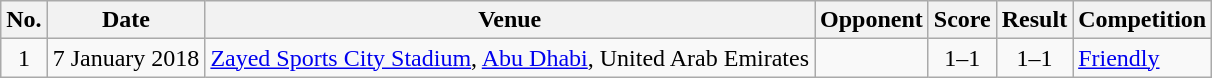<table class="wikitable sortable">
<tr>
<th scope="col">No.</th>
<th scope="col">Date</th>
<th scope="col">Venue</th>
<th scope="col">Opponent</th>
<th scope="col">Score</th>
<th scope="col">Result</th>
<th scope="col">Competition</th>
</tr>
<tr>
<td align="center">1</td>
<td>7 January 2018</td>
<td><a href='#'>Zayed Sports City Stadium</a>, <a href='#'>Abu Dhabi</a>, United Arab Emirates</td>
<td></td>
<td align="center">1–1</td>
<td align="center">1–1</td>
<td><a href='#'>Friendly</a></td>
</tr>
</table>
